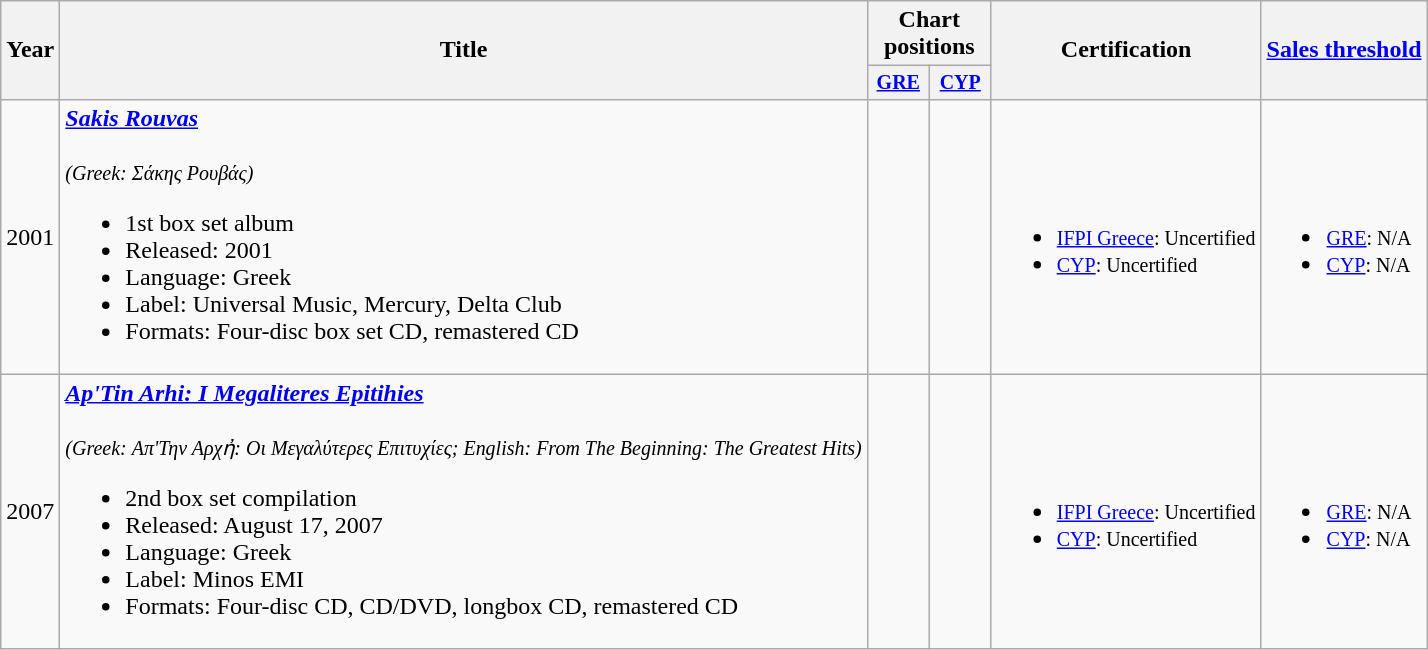<table class="wikitable">
<tr>
<th rowspan="2">Year</th>
<th rowspan="2">Title</th>
<th colspan="2">Chart positions</th>
<th rowspan="2">Certification</th>
<th rowspan="2"><a href='#'>Sales threshold</a></th>
</tr>
<tr style="font-size:smaller;">
<th width="35"><a href='#'>GRE</a></th>
<th width="35"><a href='#'>CYP</a></th>
</tr>
<tr>
<td style="text-align:center;">2001</td>
<td><strong><em><a href='#'>Sakis Rouvas</a></em></strong>  <br><br><em><small>(Greek: Σάκης Ρουβάς)</small></em><ul><li>1st box set album</li><li>Released: 2001</li><li>Language: Greek</li><li>Label: Universal Music, Mercury, Delta Club</li><li>Formats: Four-disc box set CD, remastered CD</li></ul></td>
<td style="text-align:center;"></td>
<td style="text-align:center;"></td>
<td align="left"><br><ul><li><small><a href='#'>IFPI Greece</a>: Uncertified</small></li><li><small><a href='#'>CYP</a>: Uncertified</small></li></ul></td>
<td align="left"><br><ul><li><small><a href='#'>GRE</a>: N/A</small></li><li><small><a href='#'>CYP</a>: N/A</small></li></ul></td>
</tr>
<tr>
<td style="text-align:center;">2007</td>
<td><strong><em><a href='#'>Ap'Tin Arhi: I Megaliteres Epitihies</a></em></strong>  <br><br><em><small>(Greek: Απ'Την Αρχἠ: Οι Μεγαλύτερες Επιτυχίες; English: From The Beginning: The Greatest Hits)</small></em><ul><li>2nd box set compilation</li><li>Released: August 17, 2007</li><li>Language: Greek</li><li>Label: Minos EMI</li><li>Formats: Four-disc CD, CD/DVD, longbox CD, remastered CD</li></ul></td>
<td style="text-align:center;"></td>
<td style="text-align:center;"></td>
<td align="left"><br><ul><li><small><a href='#'>IFPI Greece</a>: Uncertified</small></li><li><small><a href='#'>CYP</a>: Uncertified</small></li></ul></td>
<td align="left"><br><ul><li><small><a href='#'>GRE</a>: N/A</small></li><li><small><a href='#'>CYP</a>: N/A</small></li></ul></td>
</tr>
</table>
